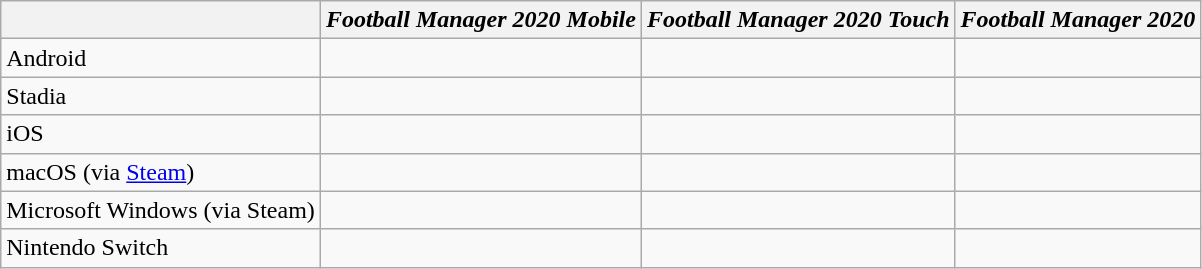<table class="wikitable">
<tr>
<th></th>
<th><em>Football Manager 2020 Mobile</em></th>
<th><em>Football Manager 2020 Touch</em></th>
<th><em>Football Manager 2020</em></th>
</tr>
<tr>
<td>Android</td>
<td></td>
<td></td>
<td></td>
</tr>
<tr>
<td>Stadia</td>
<td></td>
<td></td>
<td></td>
</tr>
<tr>
<td>iOS</td>
<td></td>
<td></td>
<td></td>
</tr>
<tr>
<td>macOS (via <a href='#'>Steam</a>)</td>
<td></td>
<td></td>
<td></td>
</tr>
<tr>
<td>Microsoft Windows (via Steam)</td>
<td></td>
<td></td>
<td></td>
</tr>
<tr>
<td>Nintendo Switch</td>
<td></td>
<td></td>
<td></td>
</tr>
</table>
